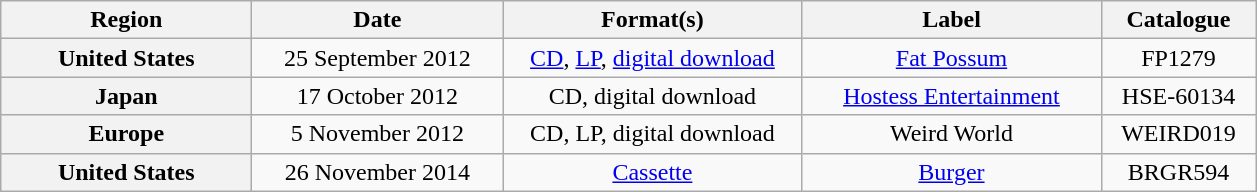<table class="wikitable sortable plainrowheaders" style="text-align:center">
<tr>
<th scope="col" style="width:10em">Region</th>
<th scope="col" style="width:10em">Date</th>
<th scope="col" style="width:12em">Format(s)</th>
<th scope="col" style="width:12em">Label</th>
<th scope="col" style="width:6em">Catalogue</th>
</tr>
<tr>
<th scope="row">United States</th>
<td>25 September 2012</td>
<td><a href='#'>CD</a>, <a href='#'>LP</a>, <a href='#'>digital download</a></td>
<td><a href='#'>Fat Possum</a></td>
<td>FP1279</td>
</tr>
<tr>
<th scope="row">Japan</th>
<td>17 October 2012</td>
<td>CD, digital download</td>
<td><a href='#'>Hostess Entertainment</a></td>
<td>HSE-60134</td>
</tr>
<tr>
<th scope="row">Europe</th>
<td>5 November 2012</td>
<td>CD, LP, digital download</td>
<td>Weird World</td>
<td>WEIRD019</td>
</tr>
<tr>
<th scope="row">United States</th>
<td>26 November 2014</td>
<td><a href='#'>Cassette</a></td>
<td><a href='#'>Burger</a></td>
<td>BRGR594</td>
</tr>
</table>
